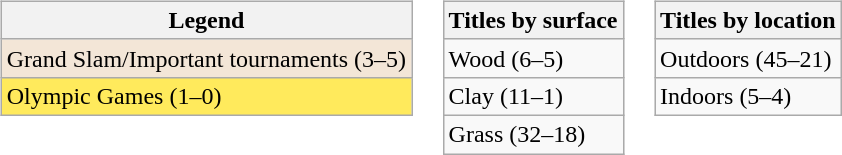<table>
<tr valign=top>
<td><br><table class=wikitable>
<tr>
<th>Legend</th>
</tr>
<tr bgcolor=f3e6d7>
<td>Grand Slam/Important tournaments (3–5)</td>
</tr>
<tr style="background:#ffea5c;">
<td>Olympic Games (1–0)</td>
</tr>
</table>
</td>
<td><br><table class=wikitable>
<tr>
<th>Titles by surface</th>
</tr>
<tr>
<td>Wood (6–5)</td>
</tr>
<tr>
<td>Clay (11–1)</td>
</tr>
<tr>
<td>Grass (32–18)</td>
</tr>
</table>
</td>
<td><br><table class=wikitable>
<tr>
<th>Titles by location</th>
</tr>
<tr>
<td>Outdoors (45–21)</td>
</tr>
<tr>
<td>Indoors (5–4)</td>
</tr>
</table>
</td>
</tr>
</table>
